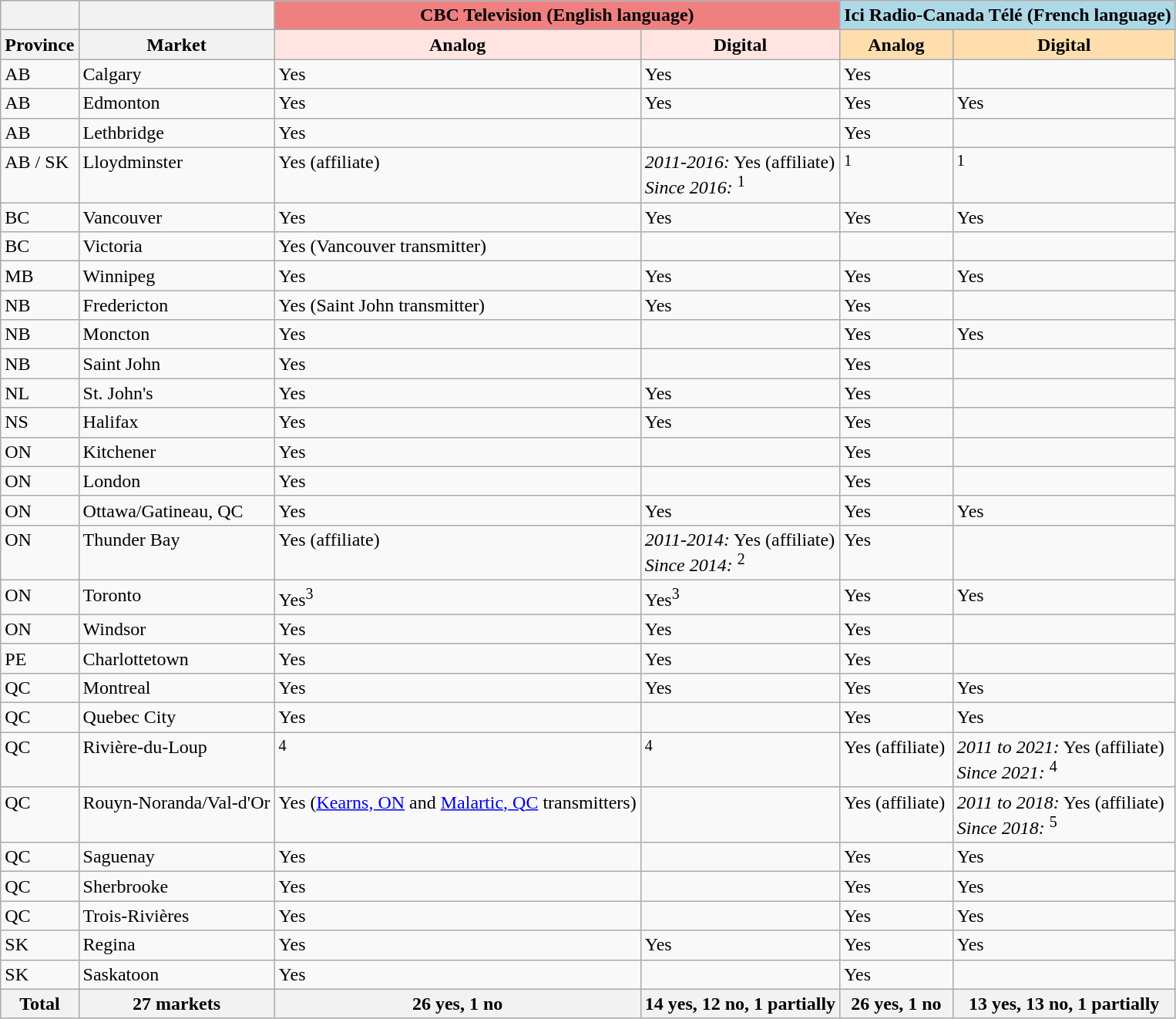<table class="wikitable">
<tr>
<th></th>
<th></th>
<th colspan="2" style="background: #F08080">CBC Television (English language)</th>
<th colspan="2" style="background: lightblue;">Ici Radio-Canada Télé (French language)</th>
</tr>
<tr>
<th>Province</th>
<th>Market</th>
<th style="background: #FFE4E1;">Analog</th>
<th style="background: #FFE4E1;">Digital</th>
<th style="background: #ffdead;">Analog</th>
<th style="background: #ffdead;">Digital</th>
</tr>
<tr style="vertical-align: top; text-align: left;">
<td>AB</td>
<td>Calgary</td>
<td>Yes</td>
<td>Yes</td>
<td>Yes</td>
<td></td>
</tr>
<tr style="vertical-align: top; text-align: left;">
<td>AB</td>
<td>Edmonton</td>
<td>Yes</td>
<td>Yes</td>
<td>Yes</td>
<td>Yes</td>
</tr>
<tr style="vertical-align: top; text-align: left;">
<td>AB</td>
<td>Lethbridge</td>
<td>Yes</td>
<td></td>
<td>Yes</td>
<td></td>
</tr>
<tr style="vertical-align: top; text-align: left;">
<td>AB / SK</td>
<td>Lloydminster</td>
<td>Yes (affiliate)</td>
<td><em>2011-2016:</em> Yes (affiliate)<br> <em>Since 2016:</em> <sup>1</sup></td>
<td><sup>1</sup></td>
<td><sup>1</sup></td>
</tr>
<tr style="vertical-align: top; text-align: left;">
<td>BC</td>
<td>Vancouver</td>
<td>Yes</td>
<td>Yes</td>
<td>Yes</td>
<td>Yes</td>
</tr>
<tr style="vertical-align: top; text-align: left;">
<td>BC</td>
<td>Victoria</td>
<td>Yes (Vancouver transmitter)</td>
<td></td>
<td></td>
<td></td>
</tr>
<tr style="vertical-align: top; text-align: left;">
<td>MB</td>
<td>Winnipeg</td>
<td>Yes</td>
<td>Yes</td>
<td>Yes</td>
<td>Yes</td>
</tr>
<tr style="vertical-align: top; text-align: left;">
<td>NB</td>
<td>Fredericton</td>
<td>Yes (Saint John transmitter)</td>
<td>Yes</td>
<td>Yes</td>
<td></td>
</tr>
<tr style="vertical-align: top; text-align: left;">
<td>NB</td>
<td>Moncton</td>
<td>Yes</td>
<td></td>
<td>Yes</td>
<td>Yes</td>
</tr>
<tr style="vertical-align: top; text-align: left;">
<td>NB</td>
<td>Saint John</td>
<td>Yes</td>
<td></td>
<td>Yes</td>
<td></td>
</tr>
<tr style="vertical-align: top; text-align: left;">
<td>NL</td>
<td>St. John's</td>
<td>Yes</td>
<td>Yes</td>
<td>Yes</td>
<td></td>
</tr>
<tr style="vertical-align: top; text-align: left;">
<td>NS</td>
<td>Halifax</td>
<td>Yes</td>
<td>Yes</td>
<td>Yes</td>
<td></td>
</tr>
<tr style="vertical-align: top; text-align: left;">
<td>ON</td>
<td>Kitchener</td>
<td>Yes</td>
<td></td>
<td>Yes</td>
<td></td>
</tr>
<tr style="vertical-align: top; text-align: left;">
<td>ON</td>
<td>London</td>
<td>Yes</td>
<td></td>
<td>Yes</td>
<td></td>
</tr>
<tr style="vertical-align: top; text-align: left;">
<td>ON</td>
<td>Ottawa/Gatineau, QC</td>
<td>Yes</td>
<td>Yes</td>
<td>Yes</td>
<td>Yes</td>
</tr>
<tr style="vertical-align: top; text-align: left;">
<td>ON</td>
<td>Thunder Bay</td>
<td>Yes (affiliate)</td>
<td><em>2011-2014:</em> Yes (affiliate)<br> <em>Since 2014:</em> <sup>2</sup></td>
<td>Yes</td>
<td></td>
</tr>
<tr style="vertical-align: top; text-align: left;">
<td>ON</td>
<td>Toronto</td>
<td>Yes<sup>3</sup></td>
<td>Yes<sup>3</sup></td>
<td>Yes</td>
<td>Yes</td>
</tr>
<tr style="vertical-align: top; text-align: left;">
<td>ON</td>
<td>Windsor</td>
<td>Yes</td>
<td>Yes</td>
<td>Yes</td>
<td></td>
</tr>
<tr style="vertical-align: top; text-align: left;">
<td>PE</td>
<td>Charlottetown</td>
<td>Yes</td>
<td>Yes</td>
<td>Yes</td>
<td></td>
</tr>
<tr style="vertical-align: top; text-align: left;">
<td>QC</td>
<td>Montreal</td>
<td>Yes</td>
<td>Yes</td>
<td>Yes</td>
<td>Yes</td>
</tr>
<tr style="vertical-align: top; text-align: left;">
<td>QC</td>
<td>Quebec City</td>
<td>Yes</td>
<td></td>
<td>Yes</td>
<td>Yes</td>
</tr>
<tr style="vertical-align: top; text-align: left;">
<td>QC</td>
<td>Rivière-du-Loup</td>
<td><sup>4</sup></td>
<td><sup>4</sup></td>
<td>Yes (affiliate)</td>
<td><em>2011 to 2021:</em> Yes (affiliate)<br> <em>Since 2021:</em> <sup>4</sup></td>
</tr>
<tr style="vertical-align: top; text-align: left;">
<td>QC</td>
<td>Rouyn-Noranda/Val-d'Or</td>
<td>Yes (<a href='#'>Kearns, ON</a> and <a href='#'>Malartic, QC</a> transmitters)</td>
<td></td>
<td>Yes (affiliate)</td>
<td><em>2011 to 2018:</em> Yes (affiliate)<br> <em>Since 2018:</em> <sup>5</sup></td>
</tr>
<tr style="vertical-align: top; text-align: left;">
<td>QC</td>
<td>Saguenay</td>
<td>Yes</td>
<td></td>
<td>Yes</td>
<td>Yes</td>
</tr>
<tr style="vertical-align: top; text-align: left;">
<td>QC</td>
<td>Sherbrooke</td>
<td>Yes</td>
<td></td>
<td>Yes</td>
<td>Yes</td>
</tr>
<tr style="vertical-align: top; text-align: left;">
<td>QC</td>
<td>Trois-Rivières</td>
<td>Yes</td>
<td></td>
<td>Yes</td>
<td>Yes</td>
</tr>
<tr style="vertical-align: top; text-align: left;">
<td>SK</td>
<td>Regina</td>
<td>Yes</td>
<td>Yes</td>
<td>Yes</td>
<td>Yes</td>
</tr>
<tr style="vertical-align: top; text-align: left;">
<td>SK</td>
<td>Saskatoon</td>
<td>Yes</td>
<td></td>
<td>Yes</td>
<td></td>
</tr>
<tr style="vertical-align: top; text-align: left;">
<th>Total</th>
<th>27 markets</th>
<th>26 yes, 1 no</th>
<th>14 yes, 12 no, 1 partially</th>
<th>26 yes, 1 no</th>
<th>13 yes, 13 no, 1 partially</th>
</tr>
</table>
